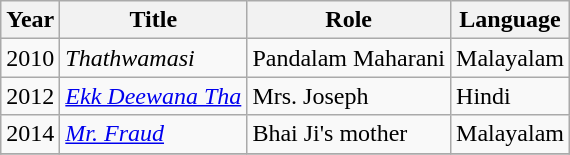<table class="wikitable" style="font-size: 100%;">
<tr>
<th>Year</th>
<th>Title</th>
<th>Role</th>
<th>Language</th>
</tr>
<tr>
<td>2010</td>
<td><em>Thathwamasi</em></td>
<td>Pandalam Maharani</td>
<td>Malayalam</td>
</tr>
<tr>
<td>2012</td>
<td><em><a href='#'>Ekk Deewana Tha</a></em></td>
<td>Mrs. Joseph</td>
<td>Hindi</td>
</tr>
<tr>
<td>2014</td>
<td><em><a href='#'>Mr. Fraud</a></em></td>
<td>Bhai Ji's mother</td>
<td>Malayalam</td>
</tr>
<tr>
</tr>
</table>
